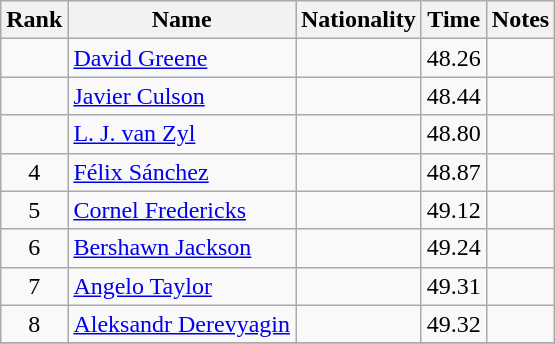<table class="wikitable sortable" style="text-align:center">
<tr>
<th>Rank</th>
<th>Name</th>
<th>Nationality</th>
<th>Time</th>
<th>Notes</th>
</tr>
<tr>
<td></td>
<td align=left><a href='#'>David Greene</a></td>
<td align=left></td>
<td>48.26</td>
<td></td>
</tr>
<tr>
<td></td>
<td align=left><a href='#'>Javier Culson</a></td>
<td align=left></td>
<td>48.44</td>
<td></td>
</tr>
<tr>
<td></td>
<td align=left><a href='#'>L. J. van Zyl</a></td>
<td align=left></td>
<td>48.80</td>
<td></td>
</tr>
<tr>
<td>4</td>
<td align=left><a href='#'>Félix Sánchez</a></td>
<td align=left></td>
<td>48.87</td>
<td></td>
</tr>
<tr>
<td>5</td>
<td align=left><a href='#'>Cornel Fredericks</a></td>
<td align=left></td>
<td>49.12</td>
<td></td>
</tr>
<tr>
<td>6</td>
<td align=left><a href='#'>Bershawn Jackson</a></td>
<td align=left></td>
<td>49.24</td>
<td></td>
</tr>
<tr>
<td>7</td>
<td align=left><a href='#'>Angelo Taylor</a></td>
<td align=left></td>
<td>49.31</td>
<td></td>
</tr>
<tr>
<td>8</td>
<td align=left><a href='#'>Aleksandr Derevyagin</a></td>
<td align=left></td>
<td>49.32</td>
<td></td>
</tr>
<tr>
</tr>
</table>
